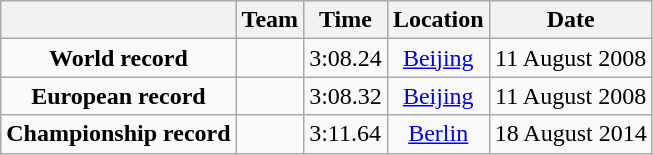<table class=wikitable style=text-align:center>
<tr>
<th></th>
<th>Team</th>
<th>Time</th>
<th>Location</th>
<th>Date</th>
</tr>
<tr>
<td><strong>World record</strong></td>
<td align=left></td>
<td align=left>3:08.24</td>
<td><a href='#'>Beijing</a></td>
<td>11 August 2008</td>
</tr>
<tr>
<td><strong>European record</strong></td>
<td align=left></td>
<td align=left>3:08.32</td>
<td><a href='#'>Beijing</a></td>
<td>11 August 2008</td>
</tr>
<tr>
<td><strong>Championship record</strong></td>
<td align=left></td>
<td align=left>3:11.64</td>
<td><a href='#'>Berlin</a></td>
<td>18 August 2014</td>
</tr>
</table>
